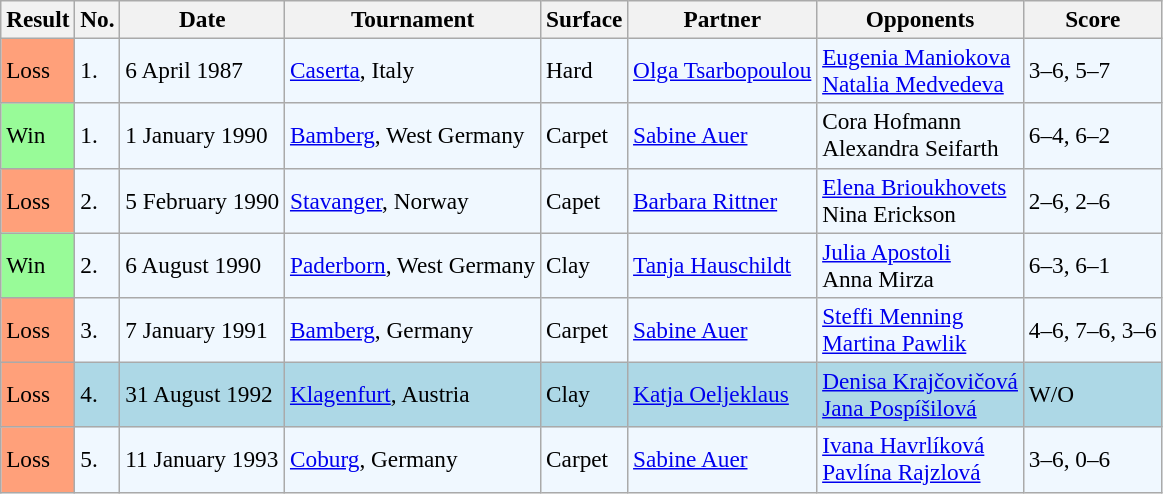<table class="sortable wikitable" style=font-size:97%>
<tr>
<th>Result</th>
<th>No.</th>
<th>Date</th>
<th>Tournament</th>
<th>Surface</th>
<th>Partner</th>
<th>Opponents</th>
<th>Score</th>
</tr>
<tr style="background:#f0f8ff;">
<td style="background:#ffa07a;">Loss</td>
<td>1.</td>
<td>6 April 1987</td>
<td><a href='#'>Caserta</a>, Italy</td>
<td>Hard</td>
<td> <a href='#'>Olga Tsarbopoulou</a></td>
<td> <a href='#'>Eugenia Maniokova</a> <br>  <a href='#'>Natalia Medvedeva</a></td>
<td>3–6, 5–7</td>
</tr>
<tr style="background:#f0f8ff;">
<td style="background:#98fb98;">Win</td>
<td>1.</td>
<td>1 January 1990</td>
<td><a href='#'>Bamberg</a>, West Germany</td>
<td>Carpet</td>
<td> <a href='#'>Sabine Auer</a></td>
<td> Cora Hofmann <br>  Alexandra Seifarth</td>
<td>6–4, 6–2</td>
</tr>
<tr style="background:#f0f8ff;">
<td style="background:#ffa07a;">Loss</td>
<td>2.</td>
<td>5 February 1990</td>
<td><a href='#'>Stavanger</a>, Norway</td>
<td>Capet</td>
<td> <a href='#'>Barbara Rittner</a></td>
<td> <a href='#'>Elena Brioukhovets</a> <br>  Nina Erickson</td>
<td>2–6, 2–6</td>
</tr>
<tr style="background:#f0f8ff;">
<td style="background:#98fb98;">Win</td>
<td>2.</td>
<td>6 August 1990</td>
<td><a href='#'>Paderborn</a>, West Germany</td>
<td>Clay</td>
<td> <a href='#'>Tanja Hauschildt</a></td>
<td> <a href='#'>Julia Apostoli</a> <br>  Anna Mirza</td>
<td>6–3, 6–1</td>
</tr>
<tr style="background:#f0f8ff;">
<td style="background:#ffa07a;">Loss</td>
<td>3.</td>
<td>7 January 1991</td>
<td><a href='#'>Bamberg</a>, Germany</td>
<td>Carpet</td>
<td> <a href='#'>Sabine Auer</a></td>
<td> <a href='#'>Steffi Menning</a> <br>  <a href='#'>Martina Pawlik</a></td>
<td>4–6, 7–6, 3–6</td>
</tr>
<tr style="background:lightblue;">
<td style="background:#ffa07a;">Loss</td>
<td>4.</td>
<td>31 August 1992</td>
<td><a href='#'>Klagenfurt</a>, Austria</td>
<td>Clay</td>
<td> <a href='#'>Katja Oeljeklaus</a></td>
<td> <a href='#'>Denisa Krajčovičová</a> <br>  <a href='#'>Jana Pospíšilová</a></td>
<td>W/O</td>
</tr>
<tr style="background:#f0f8ff;">
<td style="background:#ffa07a;">Loss</td>
<td>5.</td>
<td>11 January 1993</td>
<td><a href='#'>Coburg</a>, Germany</td>
<td>Carpet</td>
<td> <a href='#'>Sabine Auer</a></td>
<td> <a href='#'>Ivana Havrlíková</a> <br>  <a href='#'>Pavlína Rajzlová</a></td>
<td>3–6, 0–6</td>
</tr>
</table>
